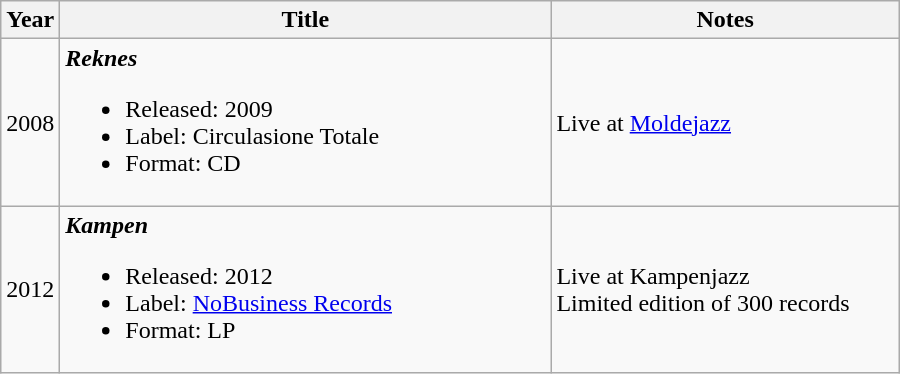<table class="wikitable">
<tr>
<th>Year</th>
<th style="width:225px;">Title</th>
<th style="width:225px;">Notes</th>
</tr>
<tr>
<td>2008</td>
<td style="width:20em"><strong><em>Reknes</em></strong><br><ul><li>Released: 2009</li><li>Label: Circulasione Totale </li><li>Format: CD</li></ul></td>
<td>Live at <a href='#'>Moldejazz</a></td>
</tr>
<tr>
<td>2012</td>
<td style="width:20em"><strong><em>Kampen</em></strong><br><ul><li>Released: 2012</li><li>Label: <a href='#'>NoBusiness Records</a> </li><li>Format: LP</li></ul></td>
<td>Live at Kampenjazz <br>Limited edition of 300 records</td>
</tr>
</table>
